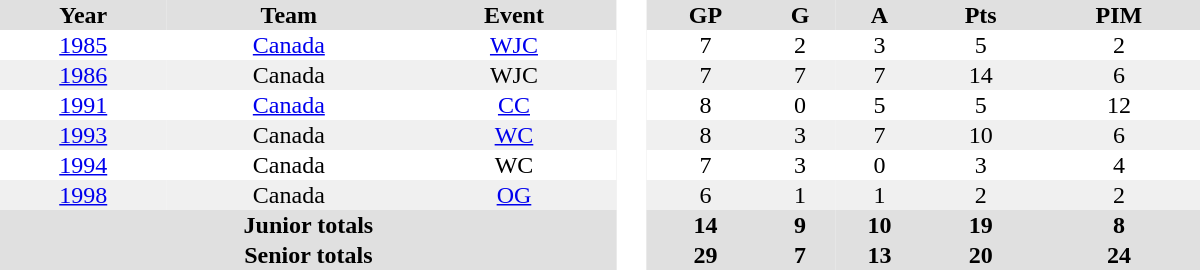<table border="0" cellpadding="1" cellspacing="0" style="text-align:center; width:50em">
<tr ALIGN="center" bgcolor="#e0e0e0">
<th>Year</th>
<th>Team</th>
<th>Event</th>
<th ALIGN="center" rowspan="99" bgcolor="#ffffff"> </th>
<th>GP</th>
<th>G</th>
<th>A</th>
<th>Pts</th>
<th>PIM</th>
</tr>
<tr>
<td><a href='#'>1985</a></td>
<td><a href='#'>Canada</a></td>
<td><a href='#'>WJC</a></td>
<td>7</td>
<td>2</td>
<td>3</td>
<td>5</td>
<td>2</td>
</tr>
<tr bgcolor="#f0f0f0">
<td><a href='#'>1986</a></td>
<td>Canada</td>
<td>WJC</td>
<td>7</td>
<td>7</td>
<td>7</td>
<td>14</td>
<td>6</td>
</tr>
<tr>
<td><a href='#'>1991</a></td>
<td><a href='#'>Canada</a></td>
<td><a href='#'>CC</a></td>
<td>8</td>
<td>0</td>
<td>5</td>
<td>5</td>
<td>12</td>
</tr>
<tr bgcolor="#f0f0f0">
<td><a href='#'>1993</a></td>
<td>Canada</td>
<td><a href='#'>WC</a></td>
<td>8</td>
<td>3</td>
<td>7</td>
<td>10</td>
<td>6</td>
</tr>
<tr>
<td><a href='#'>1994</a></td>
<td>Canada</td>
<td>WC</td>
<td>7</td>
<td>3</td>
<td>0</td>
<td>3</td>
<td>4</td>
</tr>
<tr bgcolor="#f0f0f0">
<td><a href='#'>1998</a></td>
<td>Canada</td>
<td><a href='#'>OG</a></td>
<td>6</td>
<td>1</td>
<td>1</td>
<td>2</td>
<td>2</td>
</tr>
<tr bgcolor="#e0e0e0">
<th colspan=3>Junior totals</th>
<th>14</th>
<th>9</th>
<th>10</th>
<th>19</th>
<th>8</th>
</tr>
<tr bgcolor="#e0e0e0">
<th colspan=3>Senior totals</th>
<th>29</th>
<th>7</th>
<th>13</th>
<th>20</th>
<th>24</th>
</tr>
</table>
